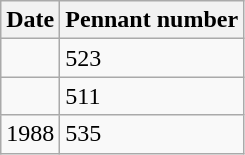<table class="wikitable">
<tr>
<th>Date</th>
<th>Pennant number</th>
</tr>
<tr>
<td></td>
<td>523</td>
</tr>
<tr>
<td></td>
<td>511</td>
</tr>
<tr>
<td>1988</td>
<td>535</td>
</tr>
</table>
